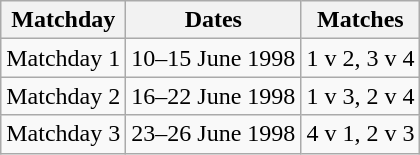<table class="wikitable" style="text-align:center">
<tr>
<th>Matchday</th>
<th>Dates</th>
<th>Matches</th>
</tr>
<tr>
<td>Matchday 1</td>
<td>10–15 June 1998</td>
<td>1 v 2, 3 v 4</td>
</tr>
<tr>
<td>Matchday 2</td>
<td>16–22 June 1998</td>
<td>1 v 3, 2 v 4</td>
</tr>
<tr>
<td>Matchday 3</td>
<td>23–26 June 1998</td>
<td>4 v 1, 2 v 3</td>
</tr>
</table>
